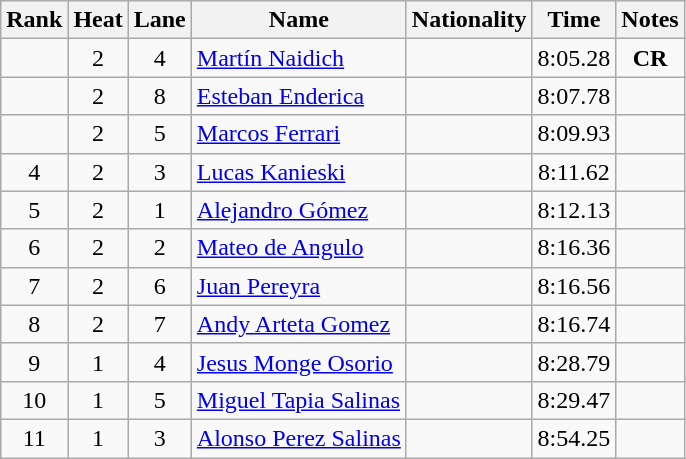<table class="wikitable sortable" style="text-align:center">
<tr>
<th>Rank</th>
<th>Heat</th>
<th>Lane</th>
<th>Name</th>
<th>Nationality</th>
<th>Time</th>
<th>Notes</th>
</tr>
<tr>
<td></td>
<td>2</td>
<td>4</td>
<td align=left><a href='#'>Martín Naidich</a></td>
<td align=left></td>
<td>8:05.28</td>
<td><strong>CR</strong></td>
</tr>
<tr>
<td></td>
<td>2</td>
<td>8</td>
<td align=left><a href='#'>Esteban Enderica</a></td>
<td align=left></td>
<td>8:07.78</td>
<td></td>
</tr>
<tr>
<td></td>
<td>2</td>
<td>5</td>
<td align=left><a href='#'>Marcos Ferrari</a></td>
<td align=left></td>
<td>8:09.93</td>
<td></td>
</tr>
<tr>
<td>4</td>
<td>2</td>
<td>3</td>
<td align=left><a href='#'>Lucas Kanieski</a></td>
<td align=left></td>
<td>8:11.62</td>
<td></td>
</tr>
<tr>
<td>5</td>
<td>2</td>
<td>1</td>
<td align=left><a href='#'>Alejandro Gómez</a></td>
<td align=left></td>
<td>8:12.13</td>
<td></td>
</tr>
<tr>
<td>6</td>
<td>2</td>
<td>2</td>
<td align=left><a href='#'>Mateo de Angulo</a></td>
<td align=left></td>
<td>8:16.36</td>
<td></td>
</tr>
<tr>
<td>7</td>
<td>2</td>
<td>6</td>
<td align=left><a href='#'>Juan Pereyra</a></td>
<td align=left></td>
<td>8:16.56</td>
<td></td>
</tr>
<tr>
<td>8</td>
<td>2</td>
<td>7</td>
<td align=left><a href='#'>Andy Arteta Gomez</a></td>
<td align=left></td>
<td>8:16.74</td>
<td></td>
</tr>
<tr>
<td>9</td>
<td>1</td>
<td>4</td>
<td align=left><a href='#'>Jesus Monge Osorio</a></td>
<td align=left></td>
<td>8:28.79</td>
<td></td>
</tr>
<tr>
<td>10</td>
<td>1</td>
<td>5</td>
<td align=left><a href='#'>Miguel Tapia Salinas</a></td>
<td align=left></td>
<td>8:29.47</td>
<td></td>
</tr>
<tr>
<td>11</td>
<td>1</td>
<td>3</td>
<td align=left><a href='#'>Alonso Perez Salinas</a></td>
<td align=left></td>
<td>8:54.25</td>
<td></td>
</tr>
</table>
